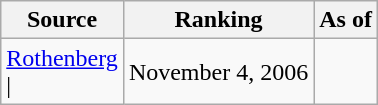<table class="wikitable" style="text-align:center">
<tr>
<th>Source</th>
<th>Ranking</th>
<th>As of</th>
</tr>
<tr>
<td align=left><a href='#'>Rothenberg</a><br>| </td>
<td>November 4, 2006</td>
</tr>
</table>
